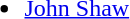<table style="width:100%;">
<tr>
<td style="vertical-align:top; width:25%;"><br><ul><li> <a href='#'>John Shaw</a></li></ul></td>
</tr>
</table>
